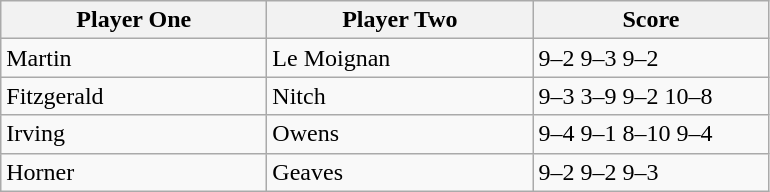<table class="wikitable">
<tr>
<th width=170>Player One</th>
<th width=170>Player Two</th>
<th width=150>Score</th>
</tr>
<tr>
<td> Martin</td>
<td> Le Moignan</td>
<td>9–2 9–3 9–2</td>
</tr>
<tr>
<td> Fitzgerald</td>
<td> Nitch</td>
<td>9–3 3–9 9–2 10–8</td>
</tr>
<tr>
<td> Irving</td>
<td> Owens</td>
<td>9–4 9–1 8–10 9–4</td>
</tr>
<tr>
<td> Horner</td>
<td> Geaves</td>
<td>9–2 9–2 9–3</td>
</tr>
</table>
